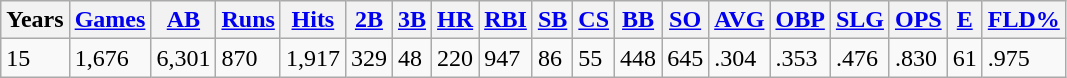<table class="wikitable">
<tr>
<th>Years</th>
<th><a href='#'>Games</a></th>
<th><a href='#'>AB</a></th>
<th><a href='#'>Runs</a></th>
<th><a href='#'>Hits</a></th>
<th><a href='#'>2B</a></th>
<th><a href='#'>3B</a></th>
<th><a href='#'>HR</a></th>
<th><a href='#'>RBI</a></th>
<th><a href='#'>SB</a></th>
<th><a href='#'>CS</a></th>
<th><a href='#'>BB</a></th>
<th><a href='#'>SO</a></th>
<th><a href='#'>AVG</a></th>
<th><a href='#'>OBP</a></th>
<th><a href='#'>SLG</a></th>
<th><a href='#'>OPS</a></th>
<th><a href='#'>E</a></th>
<th><a href='#'>FLD%</a></th>
</tr>
<tr>
<td>15</td>
<td>1,676</td>
<td>6,301</td>
<td>870</td>
<td>1,917</td>
<td>329</td>
<td>48</td>
<td>220</td>
<td>947</td>
<td>86</td>
<td>55</td>
<td>448</td>
<td>645</td>
<td>.304</td>
<td>.353</td>
<td>.476</td>
<td>.830</td>
<td>61</td>
<td>.975</td>
</tr>
</table>
